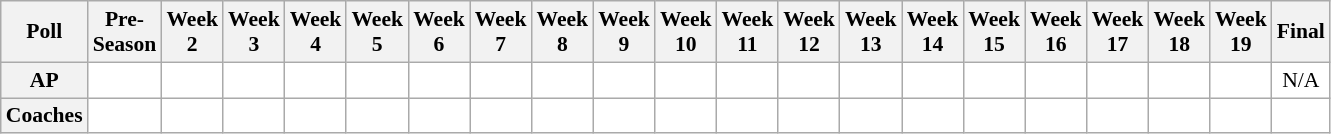<table class="wikitable" style="white-space:nowrap;font-size:90%">
<tr>
<th>Poll</th>
<th>Pre-<br>Season</th>
<th>Week<br>2</th>
<th>Week<br>3</th>
<th>Week<br>4</th>
<th>Week<br>5</th>
<th>Week<br>6</th>
<th>Week<br>7</th>
<th>Week<br>8</th>
<th>Week<br>9</th>
<th>Week<br>10</th>
<th>Week<br>11</th>
<th>Week<br>12</th>
<th>Week<br>13</th>
<th>Week<br>14</th>
<th>Week<br>15</th>
<th>Week<br>16</th>
<th>Week<br>17</th>
<th>Week<br>18</th>
<th>Week<br>19</th>
<th>Final</th>
</tr>
<tr style="text-align:center;">
<th>AP</th>
<td style="background:#FFF;"></td>
<td style="background:#FFF;"></td>
<td style="background:#FFF;"></td>
<td style="background:#FFF;"></td>
<td style="background:#FFF;"></td>
<td style="background:#FFF;"></td>
<td style="background:#FFF;"></td>
<td style="background:#FFF;"></td>
<td style="background:#FFF;"></td>
<td style="background:#FFF;"></td>
<td style="background:#FFF;"></td>
<td style="background:#FFF;"></td>
<td style="background:#FFF;"></td>
<td style="background:#FFF;"></td>
<td style="background:#FFF;"></td>
<td style="background:#FFF;"></td>
<td style="background:#FFF;"></td>
<td style="background:#FFF;"></td>
<td style="background:#FFF;"></td>
<td style="background:#FFF;">N/A</td>
</tr>
<tr style="text-align:center;">
<th>Coaches</th>
<td style="background:#FFF;"></td>
<td style="background:#FFF;"></td>
<td style="background:#FFF;"></td>
<td style="background:#FFF;"></td>
<td style="background:#FFF;"></td>
<td style="background:#FFF;"></td>
<td style="background:#FFF;"></td>
<td style="background:#FFF;"></td>
<td style="background:#FFF;"></td>
<td style="background:#FFF;"></td>
<td style="background:#FFF;"></td>
<td style="background:#FFF;"></td>
<td style="background:#FFF;"></td>
<td style="background:#FFF;"></td>
<td style="background:#FFF;"></td>
<td style="background:#FFF;"></td>
<td style="background:#FFF;"></td>
<td style="background:#FFF;"></td>
<td style="background:#FFF;"></td>
<td style="background:#FFF;"></td>
</tr>
</table>
